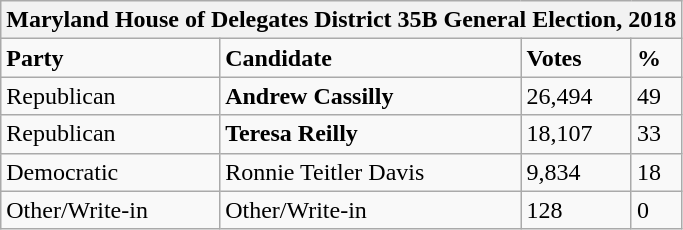<table class="wikitable">
<tr>
<th colspan="4">Maryland House of Delegates District 35B General Election, 2018</th>
</tr>
<tr>
<td><strong>Party</strong></td>
<td><strong>Candidate</strong></td>
<td><strong>Votes</strong></td>
<td><strong>%</strong></td>
</tr>
<tr>
<td>Republican</td>
<td><strong>Andrew Cassilly</strong></td>
<td>26,494</td>
<td>49</td>
</tr>
<tr>
<td>Republican</td>
<td><strong>Teresa Reilly</strong></td>
<td>18,107</td>
<td>33</td>
</tr>
<tr>
<td>Democratic</td>
<td>Ronnie Teitler Davis</td>
<td>9,834</td>
<td>18</td>
</tr>
<tr>
<td>Other/Write-in</td>
<td>Other/Write-in</td>
<td>128</td>
<td>0</td>
</tr>
</table>
